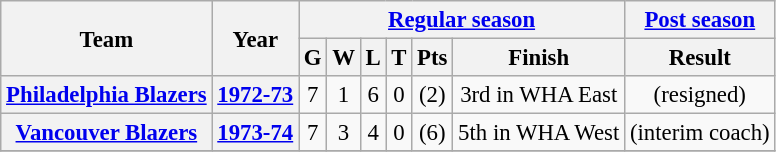<table class="wikitable" style="font-size: 95%; text-align:center;">
<tr>
<th rowspan="2">Team</th>
<th rowspan="2">Year</th>
<th colspan="6"><a href='#'>Regular season</a></th>
<th colspan="1"><a href='#'>Post season</a></th>
</tr>
<tr>
<th>G</th>
<th>W</th>
<th>L</th>
<th>T</th>
<th>Pts</th>
<th>Finish</th>
<th>Result</th>
</tr>
<tr>
<th><a href='#'>Philadelphia Blazers</a></th>
<th><a href='#'>1972-73</a></th>
<td>7</td>
<td>1</td>
<td>6</td>
<td>0</td>
<td>(2)</td>
<td>3rd in WHA East</td>
<td>(resigned)</td>
</tr>
<tr>
<th><a href='#'>Vancouver Blazers</a></th>
<th><a href='#'>1973-74</a></th>
<td>7</td>
<td>3</td>
<td>4</td>
<td>0</td>
<td>(6)</td>
<td>5th in WHA West</td>
<td>(interim coach)</td>
</tr>
<tr>
</tr>
</table>
